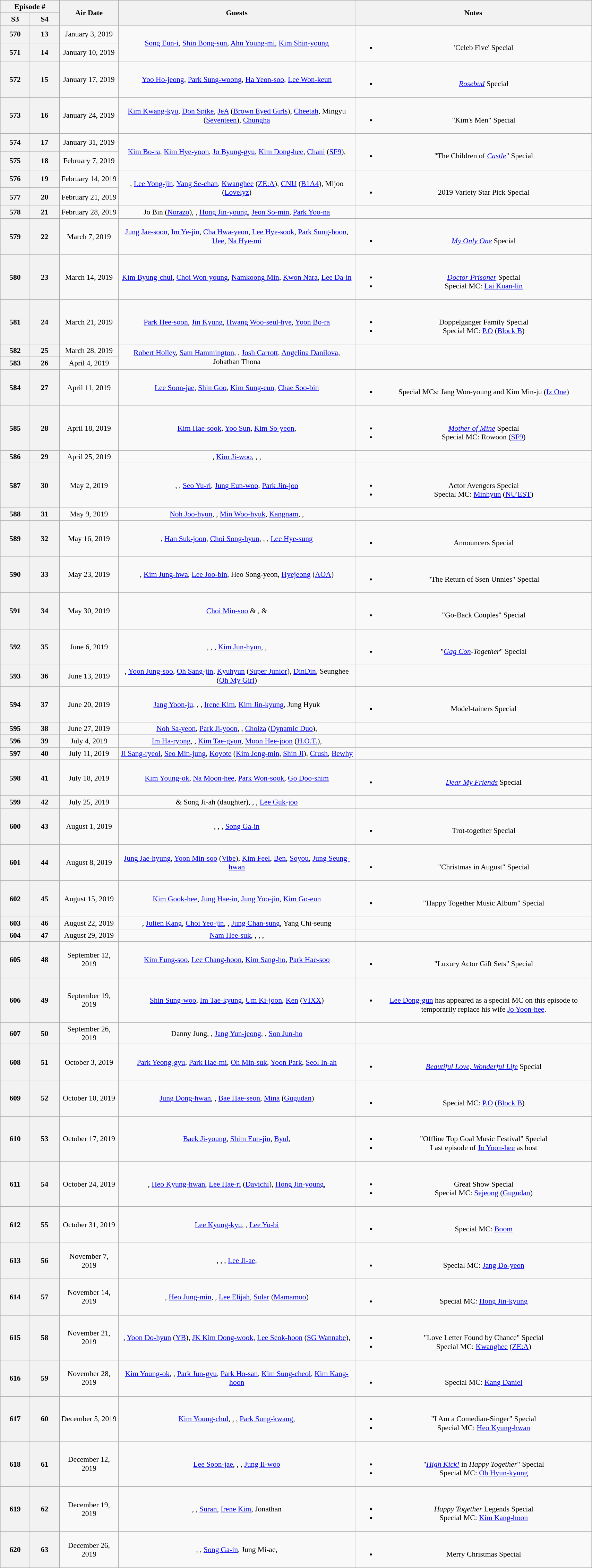<table class="wikitable" style="text-align:center; font-size:90%; width:90%;">
<tr>
<th colspan="2" width="10%">Episode #</th>
<th rowspan="2" width="10%">Air Date</th>
<th rowspan="2" width="40%">Guests</th>
<th rowspan="2" width="40%">Notes</th>
</tr>
<tr>
<th width="5%"> S3</th>
<th width="5%">S4</th>
</tr>
<tr>
<th>570</th>
<th>13</th>
<td>January 3, 2019</td>
<td rowspan=2><a href='#'>Song Eun-i</a>, <a href='#'>Shin Bong-sun</a>, <a href='#'>Ahn Young-mi</a>, <a href='#'>Kim Shin-young</a></td>
<td rowspan=2><br><ul><li>'Celeb Five' Special</li></ul></td>
</tr>
<tr>
<th>571</th>
<th>14</th>
<td>January 10, 2019</td>
</tr>
<tr>
<th>572</th>
<th>15</th>
<td>January 17, 2019</td>
<td><a href='#'>Yoo Ho-jeong</a>, <a href='#'>Park Sung-woong</a>, <a href='#'>Ha Yeon-soo</a>, <a href='#'>Lee Won-keun</a></td>
<td><br><ul><li><em><a href='#'>Rosebud</a></em> Special</li></ul></td>
</tr>
<tr>
<th>573</th>
<th>16</th>
<td>January 24, 2019</td>
<td><a href='#'>Kim Kwang-kyu</a>, <a href='#'>Don Spike</a>, <a href='#'>JeA</a> (<a href='#'>Brown Eyed Girls</a>), <a href='#'>Cheetah</a>, Mingyu (<a href='#'>Seventeen</a>), <a href='#'>Chungha</a></td>
<td><br><ul><li>"Kim's Men" Special</li></ul></td>
</tr>
<tr>
<th>574</th>
<th>17</th>
<td>January 31, 2019</td>
<td rowspan=2><a href='#'>Kim Bo-ra</a>, <a href='#'>Kim Hye-yoon</a>, <a href='#'>Jo Byung-gyu</a>, <a href='#'>Kim Dong-hee</a>, <a href='#'>Chani</a> (<a href='#'>SF9</a>), </td>
<td rowspan=2><br><ul><li>"The Children of <em><a href='#'>Castle</a></em>" Special</li></ul></td>
</tr>
<tr>
<th>575</th>
<th>18</th>
<td>February 7, 2019</td>
</tr>
<tr>
<th>576</th>
<th>19</th>
<td>February 14, 2019</td>
<td rowspan=2>, <a href='#'>Lee Yong-jin</a>, <a href='#'>Yang Se-chan</a>, <a href='#'>Kwanghee</a> (<a href='#'>ZE:A</a>), <a href='#'>CNU</a> (<a href='#'>B1A4</a>), Mijoo (<a href='#'>Lovelyz</a>)</td>
<td rowspan=2><br><ul><li>2019 Variety Star Pick Special</li></ul></td>
</tr>
<tr>
<th>577</th>
<th>20</th>
<td>February 21, 2019</td>
</tr>
<tr>
<th>578</th>
<th>21</th>
<td>February 28, 2019</td>
<td>Jo Bin (<a href='#'>Norazo</a>), , <a href='#'>Hong Jin-young</a>, <a href='#'>Jeon So-min</a>, <a href='#'>Park Yoo-na</a></td>
<td></td>
</tr>
<tr>
<th>579</th>
<th>22</th>
<td>March 7, 2019</td>
<td><a href='#'>Jung Jae-soon</a>, <a href='#'>Im Ye-jin</a>, <a href='#'>Cha Hwa-yeon</a>, <a href='#'>Lee Hye-sook</a>, <a href='#'>Park Sung-hoon</a>, <a href='#'>Uee</a>, <a href='#'>Na Hye-mi</a></td>
<td><br><ul><li><em><a href='#'>My Only One</a></em> Special</li></ul></td>
</tr>
<tr>
<th>580</th>
<th>23</th>
<td>March 14, 2019</td>
<td><a href='#'>Kim Byung-chul</a>, <a href='#'>Choi Won-young</a>, <a href='#'>Namkoong Min</a>, <a href='#'>Kwon Nara</a>, <a href='#'>Lee Da-in</a></td>
<td><br><ul><li><em><a href='#'>Doctor Prisoner</a></em> Special</li><li>Special MC: <a href='#'>Lai Kuan-lin</a></li></ul></td>
</tr>
<tr>
<th>581</th>
<th>24</th>
<td>March 21, 2019</td>
<td><a href='#'>Park Hee-soon</a>, <a href='#'>Jin Kyung</a>, <a href='#'>Hwang Woo-seul-hye</a>, <a href='#'>Yoon Bo-ra</a></td>
<td><br><ul><li>Doppelganger Family Special</li><li>Special MC: <a href='#'>P.O</a> (<a href='#'>Block B</a>)</li></ul></td>
</tr>
<tr>
<th>582</th>
<th>25</th>
<td>March 28, 2019</td>
<td rowspan=2><a href='#'>Robert Holley</a>, <a href='#'>Sam Hammington</a>, , <a href='#'>Josh Carrott</a>, <a href='#'>Angelina Danilova</a>, Johathan Thona</td>
<td rowspan=2></td>
</tr>
<tr>
<th>583</th>
<th>26</th>
<td>April 4, 2019</td>
</tr>
<tr>
<th>584</th>
<th>27</th>
<td>April 11, 2019</td>
<td><a href='#'>Lee Soon-jae</a>, <a href='#'>Shin Goo</a>, <a href='#'>Kim Sung-eun</a>, <a href='#'>Chae Soo-bin</a></td>
<td><br><ul><li>Special MCs: Jang Won-young and Kim Min-ju (<a href='#'>Iz One</a>)</li></ul></td>
</tr>
<tr>
<th>585</th>
<th>28</th>
<td>April 18, 2019</td>
<td><a href='#'>Kim Hae-sook</a>, <a href='#'>Yoo Sun</a>, <a href='#'>Kim So-yeon</a>, </td>
<td><br><ul><li><em><a href='#'>Mother of Mine</a></em> Special</li><li>Special MC: Rowoon (<a href='#'>SF9</a>)</li></ul></td>
</tr>
<tr>
<th>586</th>
<th>29</th>
<td>April 25, 2019</td>
<td>, <a href='#'>Kim Ji-woo</a>, , , </td>
<td></td>
</tr>
<tr>
<th>587</th>
<th>30</th>
<td>May 2, 2019</td>
<td>, , <a href='#'>Seo Yu-ri</a>, <a href='#'>Jung Eun-woo</a>, <a href='#'>Park Jin-joo</a></td>
<td><br><ul><li>Actor Avengers Special</li><li>Special MC: <a href='#'>Minhyun</a> (<a href='#'>NU'EST</a>)</li></ul></td>
</tr>
<tr>
<th>588</th>
<th>31</th>
<td>May 9, 2019</td>
<td><a href='#'>Noh Joo-hyun</a>, , <a href='#'>Min Woo-hyuk</a>, <a href='#'>Kangnam</a>, , </td>
<td></td>
</tr>
<tr>
<th>589</th>
<th>32</th>
<td>May 16, 2019</td>
<td>, <a href='#'>Han Suk-joon</a>, <a href='#'>Choi Song-hyun</a>, , , <a href='#'>Lee Hye-sung</a></td>
<td><br><ul><li>Announcers Special</li></ul></td>
</tr>
<tr>
<th>590</th>
<th>33</th>
<td>May 23, 2019</td>
<td>, <a href='#'>Kim Jung-hwa</a>, <a href='#'>Lee Joo-bin</a>, Heo Song-yeon, <a href='#'>Hyejeong</a> (<a href='#'>AOA</a>)</td>
<td><br><ul><li>"The Return of Ssen Unnies" Special</li></ul></td>
</tr>
<tr>
<th>591</th>
<th>34</th>
<td>May 30, 2019</td>
<td><a href='#'>Choi Min-soo</a> & ,  & </td>
<td><br><ul><li>"Go-Back Couples" Special</li></ul></td>
</tr>
<tr>
<th>592</th>
<th>35</th>
<td>June 6, 2019</td>
<td>, , , <a href='#'>Kim Jun-hyun</a>, , </td>
<td><br><ul><li>"<em><a href='#'>Gag Con</a>-Together</em>" Special</li></ul></td>
</tr>
<tr>
<th>593</th>
<th>36</th>
<td>June 13, 2019</td>
<td>, <a href='#'>Yoon Jung-soo</a>, <a href='#'>Oh Sang-jin</a>, <a href='#'>Kyuhyun</a> (<a href='#'>Super Junior</a>), <a href='#'>DinDin</a>, Seunghee (<a href='#'>Oh My Girl</a>)</td>
<td></td>
</tr>
<tr>
<th>594</th>
<th>37</th>
<td>June 20, 2019</td>
<td><a href='#'>Jang Yoon-ju</a>, , , <a href='#'>Irene Kim</a>, <a href='#'>Kim Jin-kyung</a>, Jung Hyuk</td>
<td><br><ul><li>Model-tainers Special</li></ul></td>
</tr>
<tr>
<th>595</th>
<th>38</th>
<td>June 27, 2019</td>
<td><a href='#'>Noh Sa-yeon</a>, <a href='#'>Park Ji-yoon</a>, , <a href='#'>Choiza</a> (<a href='#'>Dynamic Duo</a>), </td>
<td></td>
</tr>
<tr>
<th>596</th>
<th>39</th>
<td>July 4, 2019</td>
<td><a href='#'>Im Ha-ryong</a>, , <a href='#'>Kim Tae-gyun</a>, <a href='#'>Moon Hee-joon</a> (<a href='#'>H.O.T.</a>), </td>
<td></td>
</tr>
<tr>
<th>597</th>
<th>40</th>
<td>July 11, 2019</td>
<td><a href='#'>Ji Sang-ryeol</a>, <a href='#'>Seo Min-jung</a>, <a href='#'>Koyote</a> (<a href='#'>Kim Jong-min</a>, <a href='#'>Shin Ji</a>), <a href='#'>Crush</a>, <a href='#'>Bewhy</a></td>
<td></td>
</tr>
<tr>
<th>598</th>
<th>41</th>
<td>July 18, 2019</td>
<td><a href='#'>Kim Young-ok</a>, <a href='#'>Na Moon-hee</a>, <a href='#'>Park Won-sook</a>, <a href='#'>Go Doo-shim</a></td>
<td><br><ul><li><em><a href='#'>Dear My Friends</a></em> Special</li></ul></td>
</tr>
<tr>
<th>599</th>
<th>42</th>
<td>July 25, 2019</td>
<td> & Song Ji-ah (daughter), , , <a href='#'>Lee Guk-joo</a></td>
<td></td>
</tr>
<tr>
<th>600</th>
<th>43</th>
<td>August 1, 2019</td>
<td>, , , <a href='#'>Song Ga-in</a></td>
<td><br><ul><li>Trot-together Special</li></ul></td>
</tr>
<tr>
<th>601</th>
<th>44</th>
<td>August 8, 2019</td>
<td><a href='#'>Jung Jae-hyung</a>, <a href='#'>Yoon Min-soo</a> (<a href='#'>Vibe</a>), <a href='#'>Kim Feel</a>, <a href='#'>Ben</a>, <a href='#'>Soyou</a>, <a href='#'>Jung Seung-hwan</a></td>
<td><br><ul><li>"Christmas in August" Special</li></ul></td>
</tr>
<tr>
<th>602</th>
<th>45</th>
<td>August 15, 2019</td>
<td><a href='#'>Kim Gook-hee</a>, <a href='#'>Jung Hae-in</a>, <a href='#'>Jung Yoo-jin</a>, <a href='#'>Kim Go-eun</a></td>
<td><br><ul><li>"Happy Together Music Album" Special</li></ul></td>
</tr>
<tr>
<th>603</th>
<th>46</th>
<td>August 22, 2019</td>
<td>, <a href='#'>Julien Kang</a>, <a href='#'>Choi Yeo-jin</a>, , <a href='#'>Jung Chan-sung</a>, Yang Chi-seung</td>
<td></td>
</tr>
<tr>
<th>604</th>
<th>47</th>
<td>August 29, 2019</td>
<td><a href='#'>Nam Hee-suk</a>, , , , </td>
<td></td>
</tr>
<tr>
<th>605</th>
<th>48</th>
<td>September 12, 2019</td>
<td><a href='#'>Kim Eung-soo</a>, <a href='#'>Lee Chang-hoon</a>, <a href='#'>Kim Sang-ho</a>, <a href='#'>Park Hae-soo</a></td>
<td><br><ul><li>"Luxury Actor Gift Sets" Special</li></ul></td>
</tr>
<tr>
<th>606</th>
<th>49</th>
<td>September 19, 2019</td>
<td><a href='#'>Shin Sung-woo</a>, <a href='#'>Im Tae-kyung</a>, <a href='#'>Um Ki-joon</a>, <a href='#'>Ken</a> (<a href='#'>VIXX</a>)</td>
<td><br><ul><li><a href='#'>Lee Dong-gun</a> has appeared as a special MC on this episode to temporarily replace his wife <a href='#'>Jo Yoon-hee</a>.</li></ul></td>
</tr>
<tr>
<th>607</th>
<th>50</th>
<td>September 26, 2019</td>
<td>Danny Jung, , <a href='#'>Jang Yun-jeong</a>, , <a href='#'>Son Jun-ho</a></td>
<td></td>
</tr>
<tr>
<th>608</th>
<th>51</th>
<td>October 3, 2019</td>
<td><a href='#'>Park Yeong-gyu</a>, <a href='#'>Park Hae-mi</a>, <a href='#'>Oh Min-suk</a>, <a href='#'>Yoon Park</a>, <a href='#'>Seol In-ah</a></td>
<td><br><ul><li><em><a href='#'>Beautiful Love, Wonderful Life</a></em> Special</li></ul></td>
</tr>
<tr>
<th>609</th>
<th>52</th>
<td>October 10, 2019</td>
<td><a href='#'>Jung Dong-hwan</a>, , <a href='#'>Bae Hae-seon</a>, <a href='#'>Mina</a> (<a href='#'>Gugudan</a>)</td>
<td><br><ul><li>Special MC: <a href='#'>P.O</a> (<a href='#'>Block B</a>)</li></ul></td>
</tr>
<tr>
<th>610</th>
<th>53</th>
<td>October 17, 2019</td>
<td><a href='#'>Baek Ji-young</a>, <a href='#'>Shim Eun-jin</a>, <a href='#'>Byul</a>, </td>
<td><br><ul><li>"Offline Top Goal Music Festival" Special</li><li>Last episode of <a href='#'>Jo Yoon-hee</a> as host</li></ul></td>
</tr>
<tr>
<th>611</th>
<th>54</th>
<td>October 24, 2019</td>
<td>, <a href='#'>Heo Kyung-hwan</a>, <a href='#'>Lee Hae-ri</a> (<a href='#'>Davichi</a>), <a href='#'>Hong Jin-young</a>, </td>
<td><br><ul><li>Great Show Special</li><li>Special MC: <a href='#'>Sejeong</a> (<a href='#'>Gugudan</a>)</li></ul></td>
</tr>
<tr>
<th>612</th>
<th>55</th>
<td>October 31, 2019</td>
<td><a href='#'>Lee Kyung-kyu</a>, , <a href='#'>Lee Yu-bi</a></td>
<td><br><ul><li>Special MC: <a href='#'>Boom</a></li></ul></td>
</tr>
<tr>
<th>613</th>
<th>56</th>
<td>November 7, 2019</td>
<td>, , , <a href='#'>Lee Ji-ae</a>, </td>
<td><br><ul><li>Special MC: <a href='#'>Jang Do-yeon</a></li></ul></td>
</tr>
<tr>
<th>614</th>
<th>57</th>
<td>November 14, 2019</td>
<td>, <a href='#'>Heo Jung-min</a>, , <a href='#'>Lee Elijah</a>, <a href='#'>Solar</a> (<a href='#'>Mamamoo</a>)</td>
<td><br><ul><li>Special MC: <a href='#'>Hong Jin-kyung</a></li></ul></td>
</tr>
<tr>
<th>615</th>
<th>58</th>
<td>November 21, 2019</td>
<td>, <a href='#'>Yoon Do-hyun</a> (<a href='#'>YB</a>), <a href='#'>JK Kim Dong-wook</a>, <a href='#'>Lee Seok-hoon</a> (<a href='#'>SG Wannabe</a>), </td>
<td><br><ul><li>"Love Letter Found by Chance" Special</li><li>Special MC: <a href='#'>Kwanghee</a> (<a href='#'>ZE:A</a>)</li></ul></td>
</tr>
<tr>
<th>616</th>
<th>59</th>
<td>November 28, 2019</td>
<td><a href='#'>Kim Young-ok</a>, , <a href='#'>Park Jun-gyu</a>, <a href='#'>Park Ho-san</a>, <a href='#'>Kim Sung-cheol</a>, <a href='#'>Kim Kang-hoon</a></td>
<td><br><ul><li>Special MC: <a href='#'>Kang Daniel</a></li></ul></td>
</tr>
<tr>
<th>617</th>
<th>60</th>
<td>December 5, 2019</td>
<td><a href='#'>Kim Young-chul</a>, , , <a href='#'>Park Sung-kwang</a>, </td>
<td><br><ul><li>"I Am a Comedian-Singer" Special</li><li>Special MC: <a href='#'>Heo Kyung-hwan</a></li></ul></td>
</tr>
<tr>
<th>618</th>
<th>61</th>
<td>December 12, 2019</td>
<td><a href='#'>Lee Soon-jae</a>, , , <a href='#'>Jung Il-woo</a></td>
<td><br><ul><li>"<em><a href='#'>High Kick!</a></em> in <em>Happy Together</em>" Special</li><li>Special MC: <a href='#'>Oh Hyun-kyung</a></li></ul></td>
</tr>
<tr>
<th>619</th>
<th>62</th>
<td>December 19, 2019</td>
<td>, , <a href='#'>Suran</a>, <a href='#'>Irene Kim</a>, Jonathan</td>
<td><br><ul><li><em>Happy Together</em> Legends Special</li><li>Special MC: <a href='#'>Kim Kang-hoon</a></li></ul></td>
</tr>
<tr>
<th>620</th>
<th>63</th>
<td>December 26, 2019</td>
<td>, , <a href='#'>Song Ga-in</a>, Jung Mi-ae, </td>
<td><br><ul><li>Merry Christmas Special</li></ul></td>
</tr>
</table>
